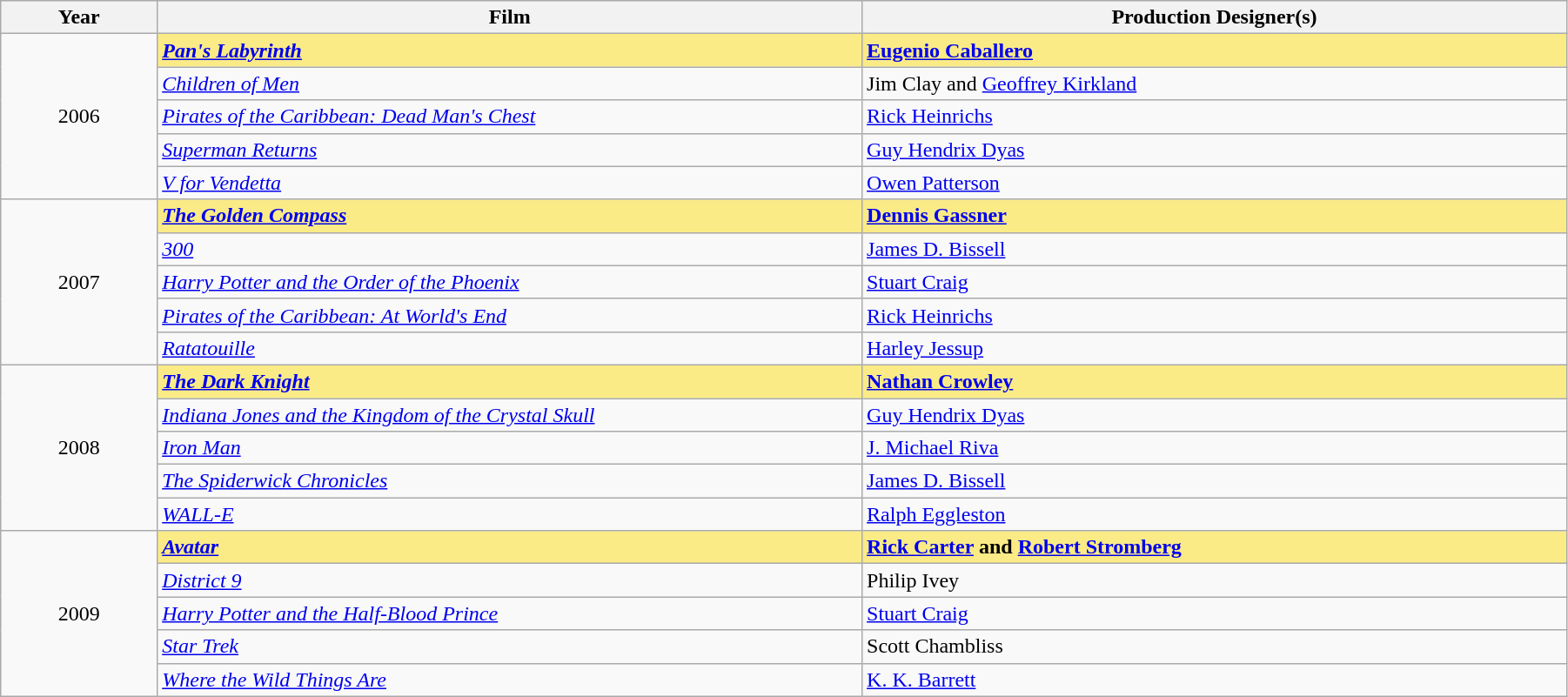<table class="wikitable" width="95%" cellpadding="5">
<tr>
<th width="10%">Year</th>
<th width="45%">Film</th>
<th width="45%">Production Designer(s)</th>
</tr>
<tr>
<td rowspan="5" style="text-align:center;">2006</td>
<td style="background:#FAEB86;"><strong><em><a href='#'>Pan's Labyrinth</a></em></strong></td>
<td style="background:#FAEB86;"><strong><a href='#'>Eugenio Caballero</a></strong></td>
</tr>
<tr>
<td><em><a href='#'>Children of Men</a></em></td>
<td>Jim Clay and <a href='#'>Geoffrey Kirkland</a></td>
</tr>
<tr>
<td><em><a href='#'>Pirates of the Caribbean: Dead Man's Chest</a></em></td>
<td><a href='#'>Rick Heinrichs</a></td>
</tr>
<tr>
<td><em><a href='#'>Superman Returns</a></em></td>
<td><a href='#'>Guy Hendrix Dyas</a></td>
</tr>
<tr>
<td><em><a href='#'>V for Vendetta</a></em></td>
<td><a href='#'>Owen Patterson</a></td>
</tr>
<tr>
<td rowspan="5" style="text-align:center;">2007</td>
<td style="background:#FAEB86;"><strong><em><a href='#'>The Golden Compass</a></em></strong></td>
<td style="background:#FAEB86;"><strong><a href='#'>Dennis Gassner</a></strong></td>
</tr>
<tr>
<td><em><a href='#'>300</a></em></td>
<td><a href='#'>James D. Bissell</a></td>
</tr>
<tr>
<td><em><a href='#'>Harry Potter and the Order of the Phoenix</a></em></td>
<td><a href='#'>Stuart Craig</a></td>
</tr>
<tr>
<td><em><a href='#'>Pirates of the Caribbean: At World's End</a></em></td>
<td><a href='#'>Rick Heinrichs</a></td>
</tr>
<tr>
<td><em><a href='#'>Ratatouille</a></em></td>
<td><a href='#'>Harley Jessup</a></td>
</tr>
<tr>
<td rowspan="5" style="text-align:center;">2008</td>
<td style="background:#FAEB86;"><strong><em><a href='#'>The Dark Knight</a></em></strong></td>
<td style="background:#FAEB86;"><strong><a href='#'>Nathan Crowley</a></strong></td>
</tr>
<tr>
<td><em><a href='#'>Indiana Jones and the Kingdom of the Crystal Skull</a></em></td>
<td><a href='#'>Guy Hendrix Dyas</a></td>
</tr>
<tr>
<td><em><a href='#'>Iron Man</a></em></td>
<td><a href='#'>J. Michael Riva</a></td>
</tr>
<tr>
<td><em><a href='#'>The Spiderwick Chronicles</a></em></td>
<td><a href='#'>James D. Bissell</a></td>
</tr>
<tr>
<td><em><a href='#'>WALL-E</a></em></td>
<td><a href='#'>Ralph Eggleston</a></td>
</tr>
<tr>
<td rowspan="5" style="text-align:center;">2009</td>
<td style="background:#FAEB86;"><strong><em><a href='#'>Avatar</a></em></strong></td>
<td style="background:#FAEB86;"><strong><a href='#'>Rick Carter</a> and <a href='#'>Robert Stromberg</a></strong></td>
</tr>
<tr>
<td><em><a href='#'>District 9</a></em></td>
<td>Philip Ivey</td>
</tr>
<tr>
<td><em><a href='#'>Harry Potter and the Half-Blood Prince</a></em></td>
<td><a href='#'>Stuart Craig</a></td>
</tr>
<tr>
<td><em><a href='#'>Star Trek</a></em></td>
<td>Scott Chambliss</td>
</tr>
<tr>
<td><em><a href='#'>Where the Wild Things Are</a></em></td>
<td><a href='#'>K. K. Barrett</a></td>
</tr>
</table>
